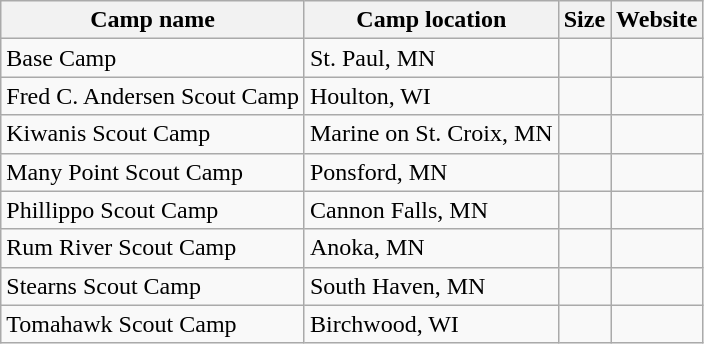<table class="wikitable" border="1">
<tr>
<th>Camp name</th>
<th>Camp location</th>
<th>Size</th>
<th>Website</th>
</tr>
<tr>
<td>Base Camp</td>
<td>St. Paul, MN</td>
<td></td>
<td></td>
</tr>
<tr>
<td>Fred C. Andersen Scout Camp</td>
<td>Houlton, WI</td>
<td></td>
<td></td>
</tr>
<tr>
<td>Kiwanis Scout Camp</td>
<td>Marine on St. Croix, MN</td>
<td></td>
<td></td>
</tr>
<tr>
<td>Many Point Scout Camp</td>
<td>Ponsford, MN</td>
<td></td>
<td></td>
</tr>
<tr>
<td>Phillippo Scout Camp</td>
<td>Cannon Falls, MN</td>
<td></td>
<td></td>
</tr>
<tr>
<td>Rum River Scout Camp</td>
<td>Anoka, MN</td>
<td></td>
<td></td>
</tr>
<tr>
<td>Stearns Scout Camp</td>
<td>South Haven, MN</td>
<td></td>
<td></td>
</tr>
<tr>
<td>Tomahawk Scout Camp</td>
<td>Birchwood, WI</td>
<td></td>
<td></td>
</tr>
</table>
